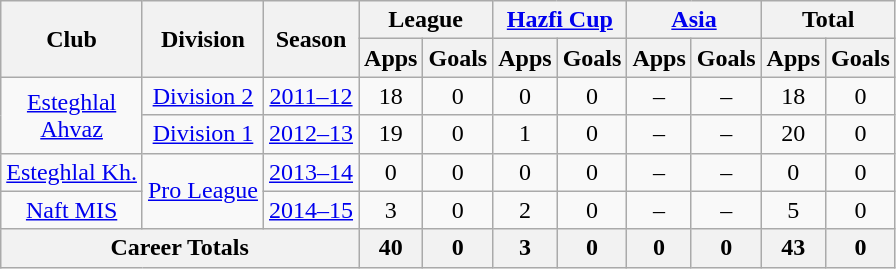<table class="wikitable" style="text-align: center;">
<tr>
<th rowspan="2">Club</th>
<th rowspan="2">Division</th>
<th rowspan="2">Season</th>
<th colspan="2">League</th>
<th colspan="2"><a href='#'>Hazfi Cup</a></th>
<th colspan="2"><a href='#'>Asia</a></th>
<th colspan="2">Total</th>
</tr>
<tr>
<th>Apps</th>
<th>Goals</th>
<th>Apps</th>
<th>Goals</th>
<th>Apps</th>
<th>Goals</th>
<th>Apps</th>
<th>Goals</th>
</tr>
<tr>
<td rowspan="2"><a href='#'>Esteghlal<br>Ahvaz</a></td>
<td><a href='#'>Division 2</a></td>
<td><a href='#'>2011–12</a></td>
<td>18</td>
<td>0</td>
<td>0</td>
<td>0</td>
<td>–</td>
<td>–</td>
<td>18</td>
<td>0</td>
</tr>
<tr>
<td><a href='#'>Division 1</a></td>
<td><a href='#'>2012–13</a></td>
<td>19</td>
<td>0</td>
<td>1</td>
<td>0</td>
<td>–</td>
<td>–</td>
<td>20</td>
<td>0</td>
</tr>
<tr>
<td><a href='#'>Esteghlal Kh.</a></td>
<td rowspan="2"><a href='#'>Pro League</a></td>
<td><a href='#'>2013–14</a></td>
<td>0</td>
<td>0</td>
<td>0</td>
<td>0</td>
<td>–</td>
<td>–</td>
<td>0</td>
<td>0</td>
</tr>
<tr>
<td><a href='#'>Naft MIS</a></td>
<td><a href='#'>2014–15</a></td>
<td>3</td>
<td>0</td>
<td>2</td>
<td>0</td>
<td>–</td>
<td>–</td>
<td>5</td>
<td>0</td>
</tr>
<tr>
<th colspan=3>Career Totals</th>
<th>40</th>
<th>0</th>
<th>3</th>
<th>0</th>
<th>0</th>
<th>0</th>
<th>43</th>
<th>0</th>
</tr>
</table>
